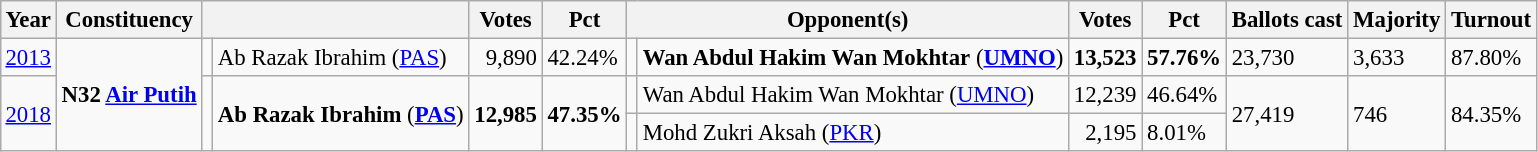<table class="wikitable" style="margin:0.5em ; font-size:95%">
<tr>
<th>Year</th>
<th>Constituency</th>
<th colspan=2></th>
<th>Votes</th>
<th>Pct</th>
<th colspan=2>Opponent(s)</th>
<th>Votes</th>
<th>Pct</th>
<th>Ballots cast</th>
<th>Majority</th>
<th>Turnout</th>
</tr>
<tr>
<td><a href='#'>2013</a></td>
<td rowspan=3><strong>N32 <a href='#'>Air Putih</a></strong></td>
<td></td>
<td>Ab Razak Ibrahim (<a href='#'>PAS</a>)</td>
<td align="right">9,890</td>
<td>42.24%</td>
<td></td>
<td><strong>Wan Abdul Hakim Wan Mokhtar</strong> (<a href='#'><strong>UMNO</strong></a>)</td>
<td align="right"><strong>13,523</strong></td>
<td><strong>57.76%</strong></td>
<td>23,730</td>
<td>3,633</td>
<td>87.80%</td>
</tr>
<tr>
<td rowspan=2><a href='#'>2018</a></td>
<td rowspan=2 ></td>
<td rowspan=2><strong>Ab Razak Ibrahim</strong> (<a href='#'><strong>PAS</strong></a>)</td>
<td rowspan=2 align="right"><strong>12,985</strong></td>
<td rowspan=2><strong>47.35%</strong></td>
<td></td>
<td>Wan Abdul Hakim Wan Mokhtar (<a href='#'>UMNO</a>)</td>
<td align="right">12,239</td>
<td>46.64%</td>
<td rowspan=2>27,419</td>
<td rowspan=2>746</td>
<td rowspan=2>84.35%</td>
</tr>
<tr>
<td></td>
<td>Mohd Zukri Aksah (<a href='#'>PKR</a>)</td>
<td align="right">2,195</td>
<td>8.01%</td>
</tr>
</table>
